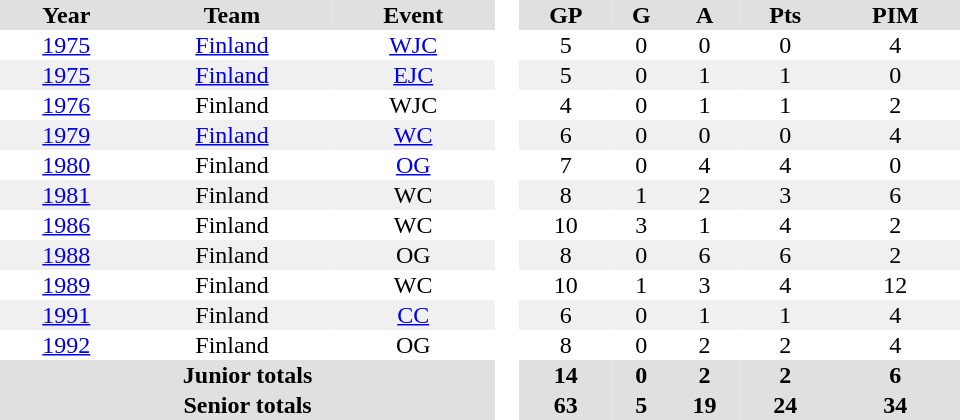<table border="0" cellpadding="1" cellspacing="0" style="text-align:center; width:40em">
<tr align="center" bgcolor="#e0e0e0">
<th>Year</th>
<th>Team</th>
<th>Event</th>
<th rowspan="99" bgcolor="#ffffff"> </th>
<th>GP</th>
<th>G</th>
<th>A</th>
<th>Pts</th>
<th>PIM</th>
</tr>
<tr>
<td><a href='#'>1975</a></td>
<td><a href='#'>Finland</a></td>
<td><a href='#'>WJC</a></td>
<td>5</td>
<td>0</td>
<td>0</td>
<td>0</td>
<td>4</td>
</tr>
<tr bgcolor="#f0f0f0">
<td><a href='#'>1975</a></td>
<td><a href='#'>Finland</a></td>
<td><a href='#'>EJC</a></td>
<td>5</td>
<td>0</td>
<td>1</td>
<td>1</td>
<td>0</td>
</tr>
<tr>
<td><a href='#'>1976</a></td>
<td>Finland</td>
<td>WJC</td>
<td>4</td>
<td>0</td>
<td>1</td>
<td>1</td>
<td>2</td>
</tr>
<tr bgcolor="#f0f0f0">
<td><a href='#'>1979</a></td>
<td><a href='#'>Finland</a></td>
<td><a href='#'>WC</a></td>
<td>6</td>
<td>0</td>
<td>0</td>
<td>0</td>
<td>4</td>
</tr>
<tr>
<td><a href='#'>1980</a></td>
<td>Finland</td>
<td><a href='#'>OG</a></td>
<td>7</td>
<td>0</td>
<td>4</td>
<td>4</td>
<td>0</td>
</tr>
<tr bgcolor="#f0f0f0">
<td><a href='#'>1981</a></td>
<td>Finland</td>
<td>WC</td>
<td>8</td>
<td>1</td>
<td>2</td>
<td>3</td>
<td>6</td>
</tr>
<tr>
<td><a href='#'>1986</a></td>
<td>Finland</td>
<td>WC</td>
<td>10</td>
<td>3</td>
<td>1</td>
<td>4</td>
<td>2</td>
</tr>
<tr bgcolor="#f0f0f0">
<td><a href='#'>1988</a></td>
<td>Finland</td>
<td>OG</td>
<td>8</td>
<td>0</td>
<td>6</td>
<td>6</td>
<td>2</td>
</tr>
<tr>
<td><a href='#'>1989</a></td>
<td>Finland</td>
<td>WC</td>
<td>10</td>
<td>1</td>
<td>3</td>
<td>4</td>
<td>12</td>
</tr>
<tr bgcolor="#f0f0f0">
<td><a href='#'>1991</a></td>
<td>Finland</td>
<td><a href='#'>CC</a></td>
<td>6</td>
<td>0</td>
<td>1</td>
<td>1</td>
<td>4</td>
</tr>
<tr>
<td><a href='#'>1992</a></td>
<td>Finland</td>
<td>OG</td>
<td>8</td>
<td>0</td>
<td>2</td>
<td>2</td>
<td>4</td>
</tr>
<tr bgcolor="#e0e0e0">
<th colspan=3>Junior totals</th>
<th>14</th>
<th>0</th>
<th>2</th>
<th>2</th>
<th>6</th>
</tr>
<tr bgcolor="#e0e0e0">
<th colspan=3>Senior totals</th>
<th>63</th>
<th>5</th>
<th>19</th>
<th>24</th>
<th>34</th>
</tr>
</table>
